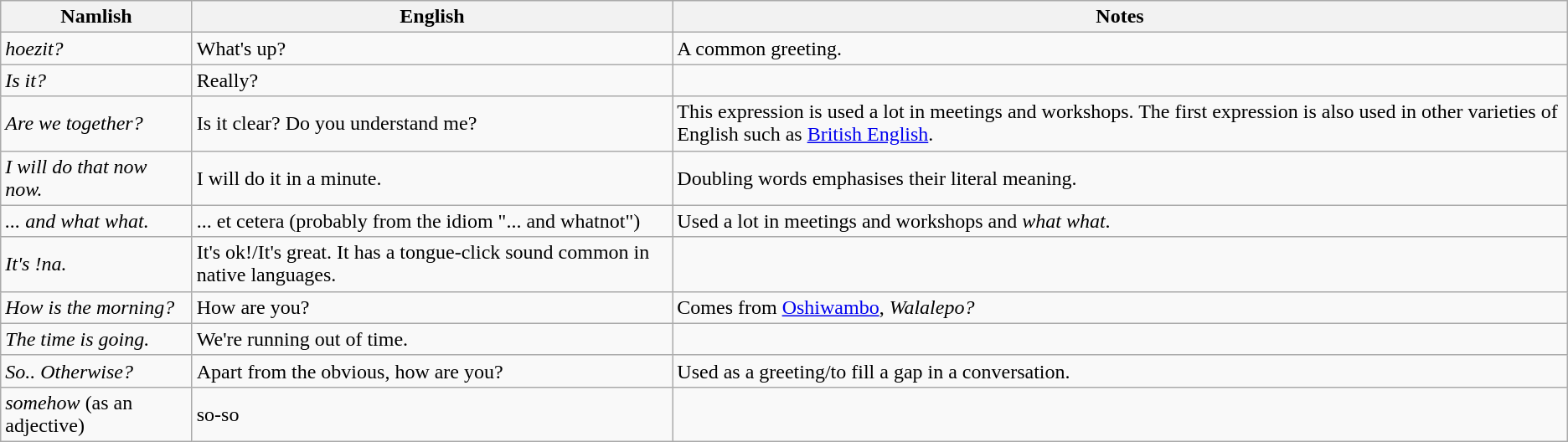<table class="wikitable">
<tr>
<th>Namlish</th>
<th>English</th>
<th>Notes</th>
</tr>
<tr>
<td><em>hoezit?</em></td>
<td>What's up?</td>
<td>A common greeting.</td>
</tr>
<tr>
<td><em>Is it?</em></td>
<td>Really?</td>
<td></td>
</tr>
<tr>
<td><em>Are we together?</em></td>
<td>Is it clear? Do you understand me?</td>
<td>This expression is used a lot in meetings and workshops. The first expression is also used in other varieties of English such as <a href='#'>British English</a>.</td>
</tr>
<tr>
<td><em>I will do that now now.</em></td>
<td>I will do it in a minute.</td>
<td>Doubling words emphasises their literal meaning.</td>
</tr>
<tr>
<td><em>... and what what.</em></td>
<td>... et cetera (probably from the idiom "... and whatnot")</td>
<td>Used a lot in meetings and workshops and <em>what what</em>.</td>
</tr>
<tr>
<td><em>It's !na.</em></td>
<td>It's ok!/It's great. It has a tongue-click sound common in native languages.</td>
<td></td>
</tr>
<tr>
<td><em>How is the morning?</em></td>
<td>How are you?</td>
<td>Comes from <a href='#'>Oshiwambo</a>, <em>Walalepo?</em></td>
</tr>
<tr>
<td><em>The time is going.</em></td>
<td>We're running out of time.</td>
<td></td>
</tr>
<tr>
<td><em>So.. Otherwise?</em></td>
<td>Apart from the obvious, how are you?</td>
<td>Used as a greeting/to fill a gap in a conversation.</td>
</tr>
<tr>
<td><em>somehow</em> (as an adjective)</td>
<td>so-so</td>
<td></td>
</tr>
</table>
